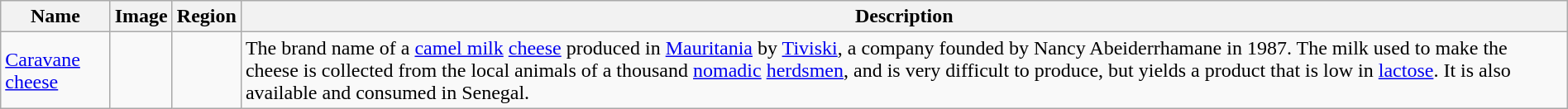<table class="wikitable sortable" style="width:100%">
<tr>
<th>Name</th>
<th class="unsortable">Image</th>
<th>Region</th>
<th>Description</th>
</tr>
<tr>
<td><a href='#'>Caravane cheese</a></td>
<td></td>
<td></td>
<td>The brand name of a <a href='#'>camel milk</a> <a href='#'>cheese</a> produced in <a href='#'>Mauritania</a> by <a href='#'>Tiviski</a>, a company founded by Nancy Abeiderrhamane in 1987. The milk used to make the cheese is collected from the local animals of a thousand <a href='#'>nomadic</a> <a href='#'>herdsmen</a>, and is very difficult to produce, but yields a product that is low in <a href='#'>lactose</a>. It is also available and consumed in Senegal.</td>
</tr>
</table>
